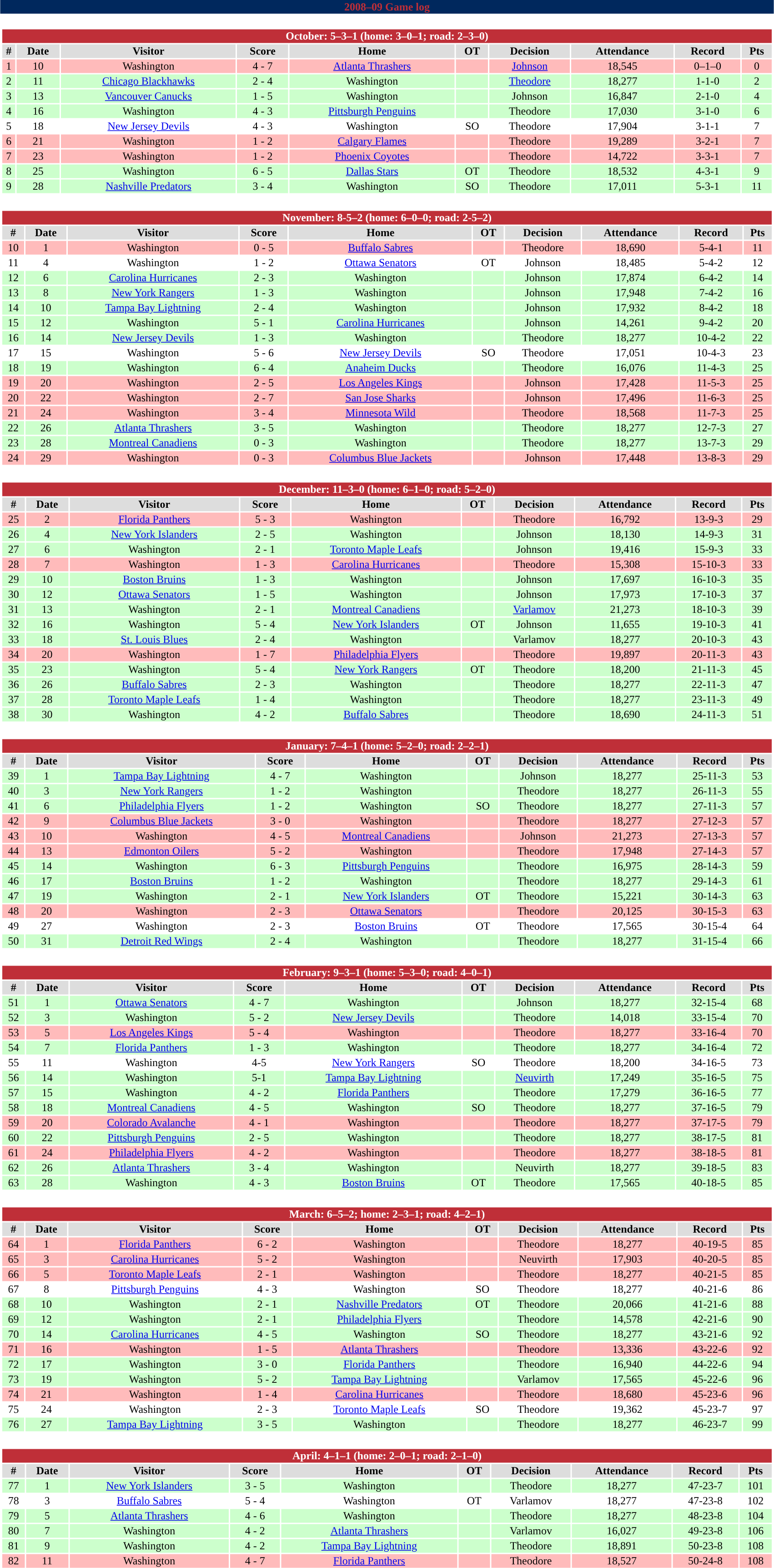<table class="toccolours" width=90% style="clear:both; margin:1.5em auto; text-align:center;">
<tr>
<th colspan=11 style="background:#00285D; color: #BF2F38;">2008–09 Game log</th>
</tr>
<tr>
<td colspan=11><br><table class="toccolours collapsible collapsed" width=100%>
<tr>
<th colspan=11 style="background:#BF2F38; color:white;">October: 5–3–1 (home: 3–0–1; road: 2–3–0)</th>
</tr>
<tr align="center"  bgcolor="#dddddd">
<td><strong>#</strong></td>
<td><strong>Date</strong></td>
<td><strong>Visitor</strong></td>
<td><strong>Score</strong></td>
<td><strong>Home</strong></td>
<td><strong>OT</strong></td>
<td><strong>Decision</strong></td>
<td><strong>Attendance</strong></td>
<td><strong>Record</strong></td>
<td><strong>Pts</strong></td>
</tr>
<tr align="center" bgcolor="#ffbbbb">
<td>1</td>
<td>10</td>
<td>Washington</td>
<td>4 - 7</td>
<td><a href='#'>Atlanta Thrashers</a></td>
<td></td>
<td><a href='#'>Johnson</a></td>
<td>18,545</td>
<td>0–1–0</td>
<td>0</td>
</tr>
<tr align="center" bgcolor="#ccffcc">
<td>2</td>
<td>11</td>
<td><a href='#'>Chicago Blackhawks</a></td>
<td>2 - 4</td>
<td>Washington</td>
<td></td>
<td><a href='#'>Theodore</a></td>
<td>18,277</td>
<td>1-1-0</td>
<td>2</td>
</tr>
<tr align="center" bgcolor="#ccffcc">
<td>3</td>
<td>13</td>
<td><a href='#'>Vancouver Canucks</a></td>
<td>1 - 5</td>
<td>Washington</td>
<td></td>
<td>Johnson</td>
<td>16,847</td>
<td>2-1-0</td>
<td>4</td>
</tr>
<tr align="center" bgcolor="#ccffcc">
<td>4</td>
<td>16</td>
<td>Washington</td>
<td>4 - 3</td>
<td><a href='#'>Pittsburgh Penguins</a></td>
<td></td>
<td>Theodore</td>
<td>17,030</td>
<td>3-1-0</td>
<td>6</td>
</tr>
<tr align="center">
<td>5</td>
<td>18</td>
<td><a href='#'>New Jersey Devils</a></td>
<td>4 - 3</td>
<td>Washington</td>
<td>SO</td>
<td>Theodore</td>
<td>17,904</td>
<td>3-1-1</td>
<td>7</td>
</tr>
<tr align="center" bgcolor="#ffbbbb">
<td>6</td>
<td>21</td>
<td>Washington</td>
<td>1 - 2</td>
<td><a href='#'>Calgary Flames</a></td>
<td></td>
<td>Theodore</td>
<td>19,289</td>
<td>3-2-1</td>
<td>7</td>
</tr>
<tr align="center" bgcolor="#ffbbbb">
<td>7</td>
<td>23</td>
<td>Washington</td>
<td>1 - 2</td>
<td><a href='#'>Phoenix Coyotes</a></td>
<td></td>
<td>Theodore</td>
<td>14,722</td>
<td>3-3-1</td>
<td>7</td>
</tr>
<tr align="center" bgcolor="#ccffcc">
<td>8</td>
<td>25</td>
<td>Washington</td>
<td>6 - 5</td>
<td><a href='#'>Dallas Stars</a></td>
<td>OT</td>
<td>Theodore</td>
<td>18,532</td>
<td>4-3-1</td>
<td>9</td>
</tr>
<tr align="center" bgcolor="#ccffcc">
<td>9</td>
<td>28</td>
<td><a href='#'>Nashville Predators</a></td>
<td>3 - 4</td>
<td>Washington</td>
<td>SO</td>
<td>Theodore</td>
<td>17,011</td>
<td>5-3-1</td>
<td>11</td>
</tr>
</table>
</td>
</tr>
<tr>
<td colspan=11><br><table class="toccolours collapsible collapsed" width=100%>
<tr>
<th colspan=11 style="background:#BF2F38; color:white;">November: 8-5–2 (home: 6–0–0; road: 2-5–2)</th>
</tr>
<tr align="center"  bgcolor="dddddd">
<td><strong>#</strong></td>
<td><strong>Date</strong></td>
<td><strong>Visitor</strong></td>
<td><strong>Score</strong></td>
<td><strong>Home</strong></td>
<td><strong>OT</strong></td>
<td><strong>Decision</strong></td>
<td><strong>Attendance</strong></td>
<td><strong>Record</strong></td>
<td><strong>Pts</strong></td>
</tr>
<tr align="center" bgcolor="#ffbbbb">
<td>10</td>
<td>1</td>
<td>Washington</td>
<td>0 - 5</td>
<td><a href='#'>Buffalo Sabres</a></td>
<td></td>
<td>Theodore</td>
<td>18,690</td>
<td>5-4-1</td>
<td>11</td>
</tr>
<tr align="center">
<td>11</td>
<td>4</td>
<td>Washington</td>
<td>1 - 2</td>
<td><a href='#'>Ottawa Senators</a></td>
<td>OT</td>
<td>Johnson</td>
<td>18,485</td>
<td>5-4-2</td>
<td>12</td>
</tr>
<tr align="center" bgcolor="#ccffcc">
<td>12</td>
<td>6</td>
<td><a href='#'>Carolina Hurricanes</a></td>
<td>2 - 3</td>
<td>Washington</td>
<td></td>
<td>Johnson</td>
<td>17,874</td>
<td>6-4-2</td>
<td>14</td>
</tr>
<tr align="center" bgcolor="#ccffcc">
<td>13</td>
<td>8</td>
<td><a href='#'>New York Rangers</a></td>
<td>1 - 3</td>
<td>Washington</td>
<td></td>
<td>Johnson</td>
<td>17,948</td>
<td>7-4-2</td>
<td>16</td>
</tr>
<tr align="center" bgcolor="#ccffcc">
<td>14</td>
<td>10</td>
<td><a href='#'>Tampa Bay Lightning</a></td>
<td>2 - 4</td>
<td>Washington</td>
<td></td>
<td>Johnson</td>
<td>17,932</td>
<td>8-4-2</td>
<td>18</td>
</tr>
<tr align="center" bgcolor="#ccffcc">
<td>15</td>
<td>12</td>
<td>Washington</td>
<td>5 - 1</td>
<td><a href='#'>Carolina Hurricanes</a></td>
<td></td>
<td>Johnson</td>
<td>14,261</td>
<td>9-4-2</td>
<td>20</td>
</tr>
<tr align="center" bgcolor="#ccffcc">
<td>16</td>
<td>14</td>
<td><a href='#'>New Jersey Devils</a></td>
<td>1 - 3</td>
<td>Washington</td>
<td></td>
<td>Theodore</td>
<td>18,277</td>
<td>10-4-2</td>
<td>22</td>
</tr>
<tr align="center">
<td>17</td>
<td>15</td>
<td>Washington</td>
<td>5 - 6</td>
<td><a href='#'>New Jersey Devils</a></td>
<td>SO</td>
<td>Theodore</td>
<td>17,051</td>
<td>10-4-3</td>
<td>23</td>
</tr>
<tr align="center" bgcolor="#ccffcc">
<td>18</td>
<td>19</td>
<td>Washington</td>
<td>6 - 4</td>
<td><a href='#'>Anaheim Ducks</a></td>
<td></td>
<td>Theodore</td>
<td>16,076</td>
<td>11-4-3</td>
<td>25</td>
</tr>
<tr align="center" bgcolor="#ffbbbb">
<td>19</td>
<td>20</td>
<td>Washington</td>
<td>2 - 5</td>
<td><a href='#'>Los Angeles Kings</a></td>
<td></td>
<td>Johnson</td>
<td>17,428</td>
<td>11-5-3</td>
<td>25</td>
</tr>
<tr align="center" bgcolor="#ffbbbb">
<td>20</td>
<td>22</td>
<td>Washington</td>
<td>2 - 7</td>
<td><a href='#'>San Jose Sharks</a></td>
<td></td>
<td>Johnson</td>
<td>17,496</td>
<td>11-6-3</td>
<td>25</td>
</tr>
<tr align="center" bgcolor="#ffbbbb">
<td>21</td>
<td>24</td>
<td>Washington</td>
<td>3 - 4</td>
<td><a href='#'>Minnesota Wild</a></td>
<td></td>
<td>Theodore</td>
<td>18,568</td>
<td>11-7-3</td>
<td>25</td>
</tr>
<tr align="center" bgcolor="#ccffcc">
<td>22</td>
<td>26</td>
<td><a href='#'>Atlanta Thrashers</a></td>
<td>3 - 5</td>
<td>Washington</td>
<td></td>
<td>Theodore</td>
<td>18,277</td>
<td>12-7-3</td>
<td>27</td>
</tr>
<tr align="center" bgcolor="ccffcc">
<td>23</td>
<td>28</td>
<td><a href='#'>Montreal Canadiens</a></td>
<td>0 - 3</td>
<td>Washington</td>
<td></td>
<td>Theodore</td>
<td>18,277</td>
<td>13-7-3</td>
<td>29</td>
</tr>
<tr align="center" bgcolor="ffbbbb">
<td>24</td>
<td>29</td>
<td>Washington</td>
<td>0 - 3</td>
<td><a href='#'>Columbus Blue Jackets</a></td>
<td></td>
<td>Johnson</td>
<td>17,448</td>
<td>13-8-3</td>
<td>29</td>
</tr>
</table>
</td>
</tr>
<tr>
<td colspan=11><br><table class="toccolours collapsible collapsed" width=100%>
<tr>
<th colspan=11 style="background:#BF2F38; color:white;">December: 11–3–0 (home: 6–1–0; road: 5–2–0)</th>
</tr>
<tr align="center"  bgcolor="#dddddd">
<td><strong>#</strong></td>
<td><strong>Date</strong></td>
<td><strong>Visitor</strong></td>
<td><strong>Score</strong></td>
<td><strong>Home</strong></td>
<td><strong>OT</strong></td>
<td><strong>Decision</strong></td>
<td><strong>Attendance</strong></td>
<td><strong>Record</strong></td>
<td><strong>Pts</strong></td>
</tr>
<tr align="center" bgcolor="ffbbbb">
<td>25</td>
<td>2</td>
<td><a href='#'>Florida Panthers</a></td>
<td>5 - 3</td>
<td>Washington</td>
<td></td>
<td>Theodore</td>
<td>16,792</td>
<td>13-9-3</td>
<td>29</td>
</tr>
<tr align="center" bgcolor="ccffcc">
<td>26</td>
<td>4</td>
<td><a href='#'>New York Islanders</a></td>
<td>2 - 5</td>
<td>Washington</td>
<td></td>
<td>Johnson</td>
<td>18,130</td>
<td>14-9-3</td>
<td>31</td>
</tr>
<tr align="center" bgcolor="ccffcc">
<td>27</td>
<td>6</td>
<td>Washington</td>
<td>2 - 1</td>
<td><a href='#'>Toronto Maple Leafs</a></td>
<td></td>
<td>Johnson</td>
<td>19,416</td>
<td>15-9-3</td>
<td>33</td>
</tr>
<tr align="center" bgcolor="ffbbbb">
<td>28</td>
<td>7</td>
<td>Washington</td>
<td>1 - 3</td>
<td><a href='#'>Carolina Hurricanes</a></td>
<td></td>
<td>Theodore</td>
<td>15,308</td>
<td>15-10-3</td>
<td>33</td>
</tr>
<tr align="center" bgcolor="ccffcc">
<td>29</td>
<td>10</td>
<td><a href='#'>Boston Bruins</a></td>
<td>1 - 3</td>
<td>Washington</td>
<td></td>
<td>Johnson</td>
<td>17,697</td>
<td>16-10-3</td>
<td>35</td>
</tr>
<tr align="center" bgcolor="ccffcc">
<td>30</td>
<td>12</td>
<td><a href='#'>Ottawa Senators</a></td>
<td>1 - 5</td>
<td>Washington</td>
<td></td>
<td>Johnson</td>
<td>17,973</td>
<td>17-10-3</td>
<td>37</td>
</tr>
<tr align="center" bgcolor="ccffcc">
<td>31</td>
<td>13</td>
<td>Washington</td>
<td>2 - 1</td>
<td><a href='#'>Montreal Canadiens</a></td>
<td></td>
<td><a href='#'>Varlamov</a></td>
<td>21,273</td>
<td>18-10-3</td>
<td>39</td>
</tr>
<tr align="center" bgcolor="ccffcc">
<td>32</td>
<td>16</td>
<td>Washington</td>
<td>5 - 4</td>
<td><a href='#'>New York Islanders</a></td>
<td>OT</td>
<td>Johnson</td>
<td>11,655</td>
<td>19-10-3</td>
<td>41</td>
</tr>
<tr align="center" bgcolor="ccffcc">
<td>33</td>
<td>18</td>
<td><a href='#'>St. Louis Blues</a></td>
<td>2 - 4</td>
<td>Washington</td>
<td></td>
<td>Varlamov</td>
<td>18,277</td>
<td>20-10-3</td>
<td>43</td>
</tr>
<tr align="center" bgcolor="ffbbbb">
<td>34</td>
<td>20</td>
<td>Washington</td>
<td>1 - 7</td>
<td><a href='#'>Philadelphia Flyers</a></td>
<td></td>
<td>Theodore</td>
<td>19,897</td>
<td>20-11-3</td>
<td>43</td>
</tr>
<tr align="center" bgcolor="ccffcc">
<td>35</td>
<td>23</td>
<td>Washington</td>
<td>5 - 4</td>
<td><a href='#'>New York Rangers</a></td>
<td>OT</td>
<td>Theodore</td>
<td>18,200</td>
<td>21-11-3</td>
<td>45</td>
</tr>
<tr align="center" bgcolor="ccffcc">
<td>36</td>
<td>26</td>
<td><a href='#'>Buffalo Sabres</a></td>
<td>2 - 3</td>
<td>Washington</td>
<td></td>
<td>Theodore</td>
<td>18,277</td>
<td>22-11-3</td>
<td>47</td>
</tr>
<tr align="center" bgcolor="ccffcc">
<td>37</td>
<td>28</td>
<td><a href='#'>Toronto Maple Leafs</a></td>
<td>1 - 4</td>
<td>Washington</td>
<td></td>
<td>Theodore</td>
<td>18,277</td>
<td>23-11-3</td>
<td>49</td>
</tr>
<tr align="center" bgcolor="ccffcc">
<td>38</td>
<td>30</td>
<td>Washington</td>
<td>4 - 2</td>
<td><a href='#'>Buffalo Sabres</a></td>
<td></td>
<td>Theodore</td>
<td>18,690</td>
<td>24-11-3</td>
<td>51</td>
</tr>
</table>
</td>
</tr>
<tr>
<td colspan=11><br><table class="toccolours collapsible collapsed" width=100%>
<tr>
<th colspan=11 style="background:#BF2F38; color:white;">January: 7–4–1 (home: 5–2–0; road: 2–2–1)</th>
</tr>
<tr align="center"  bgcolor="#dddddd">
<td><strong>#</strong></td>
<td><strong>Date</strong></td>
<td><strong>Visitor</strong></td>
<td><strong>Score</strong></td>
<td><strong>Home</strong></td>
<td><strong>OT</strong></td>
<td><strong>Decision</strong></td>
<td><strong>Attendance</strong></td>
<td><strong>Record</strong></td>
<td><strong>Pts</strong></td>
</tr>
<tr align="center" bgcolor="ccffcc">
<td>39</td>
<td>1</td>
<td><a href='#'>Tampa Bay Lightning</a></td>
<td>4 - 7</td>
<td>Washington</td>
<td></td>
<td>Johnson</td>
<td>18,277</td>
<td>25-11-3</td>
<td>53</td>
</tr>
<tr align="center" bgcolor="ccffcc">
<td>40</td>
<td>3</td>
<td><a href='#'>New York Rangers</a></td>
<td>1 - 2</td>
<td>Washington</td>
<td></td>
<td>Theodore</td>
<td>18,277</td>
<td>26-11-3</td>
<td>55</td>
</tr>
<tr align="center" bgcolor="ccffcc">
<td>41</td>
<td>6</td>
<td><a href='#'>Philadelphia Flyers</a></td>
<td>1 - 2</td>
<td>Washington</td>
<td>SO</td>
<td>Theodore</td>
<td>18,277</td>
<td>27-11-3</td>
<td>57</td>
</tr>
<tr align="center" bgcolor="ffbbbb">
<td>42</td>
<td>9</td>
<td><a href='#'>Columbus Blue Jackets</a></td>
<td>3 - 0</td>
<td>Washington</td>
<td></td>
<td>Theodore</td>
<td>18,277</td>
<td>27-12-3</td>
<td>57</td>
</tr>
<tr align="center" bgcolor="ffbbbb">
<td>43</td>
<td>10</td>
<td>Washington</td>
<td>4 - 5</td>
<td><a href='#'>Montreal Canadiens</a></td>
<td></td>
<td>Johnson</td>
<td>21,273</td>
<td>27-13-3</td>
<td>57</td>
</tr>
<tr align="center" bgcolor="ffbbbb">
<td>44</td>
<td>13</td>
<td><a href='#'>Edmonton Oilers</a></td>
<td>5 - 2</td>
<td>Washington</td>
<td></td>
<td>Theodore</td>
<td>17,948</td>
<td>27-14-3</td>
<td>57</td>
</tr>
<tr align="center" bgcolor="ccffcc">
<td>45</td>
<td>14</td>
<td>Washington</td>
<td>6 - 3</td>
<td><a href='#'>Pittsburgh Penguins</a></td>
<td></td>
<td>Theodore</td>
<td>16,975</td>
<td>28-14-3</td>
<td>59</td>
</tr>
<tr align="center" bgcolor="ccffcc">
<td>46</td>
<td>17</td>
<td><a href='#'>Boston Bruins</a></td>
<td>1 - 2</td>
<td>Washington</td>
<td></td>
<td>Theodore</td>
<td>18,277</td>
<td>29-14-3</td>
<td>61</td>
</tr>
<tr align="center" bgcolor="ccffcc">
<td>47</td>
<td>19</td>
<td>Washington</td>
<td>2 - 1</td>
<td><a href='#'>New York Islanders</a></td>
<td>OT</td>
<td>Theodore</td>
<td>15,221</td>
<td>30-14-3</td>
<td>63</td>
</tr>
<tr align="center" bgcolor="ffbbbb">
<td>48</td>
<td>20</td>
<td>Washington</td>
<td>2 - 3</td>
<td><a href='#'>Ottawa Senators</a></td>
<td></td>
<td>Theodore</td>
<td>20,125</td>
<td>30-15-3</td>
<td>63</td>
</tr>
<tr align="center" bgcolor="white">
<td>49</td>
<td>27</td>
<td>Washington</td>
<td>2 - 3</td>
<td><a href='#'>Boston Bruins</a></td>
<td>OT</td>
<td>Theodore</td>
<td>17,565</td>
<td>30-15-4</td>
<td>64</td>
</tr>
<tr align="center" bgcolor="ccffcc">
<td>50</td>
<td>31</td>
<td><a href='#'>Detroit Red Wings</a></td>
<td>2 - 4</td>
<td>Washington</td>
<td></td>
<td>Theodore</td>
<td>18,277</td>
<td>31-15-4</td>
<td>66</td>
</tr>
</table>
</td>
</tr>
<tr>
<td colspan=11><br><table class="toccolours collapsible collapsed" width=100%>
<tr>
<th colspan=11 style="background:#BF2F38; color:white;">February: 9–3–1 (home: 5–3–0; road: 4–0–1)</th>
</tr>
<tr align="center"  bgcolor="#dddddd">
<td><strong>#</strong></td>
<td><strong>Date</strong></td>
<td><strong>Visitor</strong></td>
<td><strong>Score</strong></td>
<td><strong>Home</strong></td>
<td><strong>OT</strong></td>
<td><strong>Decision</strong></td>
<td><strong>Attendance</strong></td>
<td><strong>Record</strong></td>
<td><strong>Pts</strong></td>
</tr>
<tr align="center" bgcolor="ccffcc">
<td>51</td>
<td>1</td>
<td><a href='#'>Ottawa Senators</a></td>
<td>4 - 7</td>
<td>Washington</td>
<td></td>
<td>Johnson</td>
<td>18,277</td>
<td>32-15-4</td>
<td>68</td>
</tr>
<tr align="center" bgcolor="ccffcc">
<td>52</td>
<td>3</td>
<td>Washington</td>
<td>5 - 2</td>
<td><a href='#'>New Jersey Devils</a></td>
<td></td>
<td>Theodore</td>
<td>14,018</td>
<td>33-15-4</td>
<td>70</td>
</tr>
<tr align="center" bgcolor="ffbbbb">
<td>53</td>
<td>5</td>
<td><a href='#'>Los Angeles Kings</a></td>
<td>5 - 4</td>
<td>Washington</td>
<td></td>
<td>Theodore</td>
<td>18,277</td>
<td>33-16-4</td>
<td>70</td>
</tr>
<tr align="center" bgcolor="ccffcc">
<td>54</td>
<td>7</td>
<td><a href='#'>Florida Panthers</a></td>
<td>1 - 3</td>
<td>Washington</td>
<td></td>
<td>Theodore</td>
<td>18,277</td>
<td>34-16-4</td>
<td>72</td>
</tr>
<tr align="center" bgcolor="white">
<td>55</td>
<td>11</td>
<td>Washington</td>
<td>4-5</td>
<td><a href='#'>New York Rangers</a></td>
<td>SO</td>
<td>Theodore</td>
<td>18,200</td>
<td>34-16-5</td>
<td>73</td>
</tr>
<tr align="center" bgcolor="ccffcc">
<td>56</td>
<td>14</td>
<td>Washington</td>
<td>5-1</td>
<td><a href='#'>Tampa Bay Lightning</a></td>
<td></td>
<td><a href='#'>Neuvirth</a></td>
<td>17,249</td>
<td>35-16-5</td>
<td>75</td>
</tr>
<tr align="center" bgcolor="ccffcc">
<td>57</td>
<td>15</td>
<td>Washington</td>
<td>4 - 2</td>
<td><a href='#'>Florida Panthers</a></td>
<td></td>
<td>Theodore</td>
<td>17,279</td>
<td>36-16-5</td>
<td>77</td>
</tr>
<tr align="center" bgcolor="ccffcc">
<td>58</td>
<td>18</td>
<td><a href='#'>Montreal Canadiens</a></td>
<td>4 - 5</td>
<td>Washington</td>
<td>SO</td>
<td>Theodore</td>
<td>18,277</td>
<td>37-16-5</td>
<td>79</td>
</tr>
<tr align="center" bgcolor="ffbbbb">
<td>59</td>
<td>20</td>
<td><a href='#'>Colorado Avalanche</a></td>
<td>4 - 1</td>
<td>Washington</td>
<td></td>
<td>Theodore</td>
<td>18,277</td>
<td>37-17-5</td>
<td>79</td>
</tr>
<tr align="center" bgcolor="ccffcc">
<td>60</td>
<td>22</td>
<td><a href='#'>Pittsburgh Penguins</a></td>
<td>2 - 5</td>
<td>Washington</td>
<td></td>
<td>Theodore</td>
<td>18,277</td>
<td>38-17-5</td>
<td>81</td>
</tr>
<tr align="center" bgcolor="ffbbbb">
<td>61</td>
<td>24</td>
<td><a href='#'>Philadelphia Flyers</a></td>
<td>4 - 2</td>
<td>Washington</td>
<td></td>
<td>Theodore</td>
<td>18,277</td>
<td>38-18-5</td>
<td>81</td>
</tr>
<tr align="center" bgcolor="ccffcc">
<td>62</td>
<td>26</td>
<td><a href='#'>Atlanta Thrashers</a></td>
<td>3 - 4</td>
<td>Washington</td>
<td></td>
<td>Neuvirth</td>
<td>18,277</td>
<td>39-18-5</td>
<td>83</td>
</tr>
<tr align="center" bgcolor="ccffcc">
<td>63</td>
<td>28</td>
<td>Washington</td>
<td>4 - 3</td>
<td><a href='#'>Boston Bruins</a></td>
<td>OT</td>
<td>Theodore</td>
<td>17,565</td>
<td>40-18-5</td>
<td>85</td>
</tr>
</table>
</td>
</tr>
<tr>
<td colspan=11><br><table class="toccolours collapsible collapsed" width=100%>
<tr>
<th colspan=11 style="background:#BF2F38; color:white;">March: 6–5–2; home: 2–3–1; road: 4–2–1)</th>
</tr>
<tr align="center"  bgcolor="#dddddd">
<td><strong>#</strong></td>
<td><strong>Date</strong></td>
<td><strong>Visitor</strong></td>
<td><strong>Score</strong></td>
<td><strong>Home</strong></td>
<td><strong>OT</strong></td>
<td><strong>Decision</strong></td>
<td><strong>Attendance</strong></td>
<td><strong>Record</strong></td>
<td><strong>Pts</strong></td>
</tr>
<tr align="center" bgcolor="ffbbbb">
<td>64</td>
<td>1</td>
<td><a href='#'>Florida Panthers</a></td>
<td>6 - 2</td>
<td>Washington</td>
<td></td>
<td>Theodore</td>
<td>18,277</td>
<td>40-19-5</td>
<td>85</td>
</tr>
<tr align="center" bgcolor="ffbbbb">
<td>65</td>
<td>3</td>
<td><a href='#'>Carolina Hurricanes</a></td>
<td>5 - 2</td>
<td>Washington</td>
<td></td>
<td>Neuvirth</td>
<td>17,903</td>
<td>40-20-5</td>
<td>85</td>
</tr>
<tr align="center" bgcolor="ffbbbb">
<td>66</td>
<td>5</td>
<td><a href='#'>Toronto Maple Leafs</a></td>
<td>2 - 1</td>
<td>Washington</td>
<td></td>
<td>Theodore</td>
<td>18,277</td>
<td>40-21-5</td>
<td>85</td>
</tr>
<tr align="center" bgcolor="white">
<td>67</td>
<td>8</td>
<td><a href='#'>Pittsburgh Penguins</a></td>
<td>4 - 3</td>
<td>Washington</td>
<td>SO</td>
<td>Theodore</td>
<td>18,277</td>
<td>40-21-6</td>
<td>86</td>
</tr>
<tr align="center" bgcolor="ccffcc">
<td>68</td>
<td>10</td>
<td>Washington</td>
<td>2 - 1</td>
<td><a href='#'>Nashville Predators</a></td>
<td>OT</td>
<td>Theodore</td>
<td>20,066</td>
<td>41-21-6</td>
<td>88</td>
</tr>
<tr align="center" bgcolor="ccffcc">
<td>69</td>
<td>12</td>
<td>Washington</td>
<td>2 - 1</td>
<td><a href='#'>Philadelphia Flyers</a></td>
<td></td>
<td>Theodore</td>
<td>14,578</td>
<td>42-21-6</td>
<td>90</td>
</tr>
<tr align="center" bgcolor="ccffcc">
<td>70</td>
<td>14</td>
<td><a href='#'>Carolina Hurricanes</a></td>
<td>4 - 5</td>
<td>Washington</td>
<td>SO</td>
<td>Theodore</td>
<td>18,277</td>
<td>43-21-6</td>
<td>92</td>
</tr>
<tr align="center" bgcolor="ffbbbb">
<td>71</td>
<td>16</td>
<td>Washington</td>
<td>1 - 5</td>
<td><a href='#'>Atlanta Thrashers</a></td>
<td></td>
<td>Theodore</td>
<td>13,336</td>
<td>43-22-6</td>
<td>92</td>
</tr>
<tr align="center" bgcolor="ccffcc">
<td>72</td>
<td>17</td>
<td>Washington</td>
<td>3 - 0</td>
<td><a href='#'>Florida Panthers</a></td>
<td></td>
<td>Theodore</td>
<td>16,940</td>
<td>44-22-6</td>
<td>94</td>
</tr>
<tr align="center" bgcolor="ccffcc">
<td>73</td>
<td>19</td>
<td>Washington</td>
<td>5 - 2</td>
<td><a href='#'>Tampa Bay Lightning</a></td>
<td></td>
<td>Varlamov</td>
<td>17,565</td>
<td>45-22-6</td>
<td>96</td>
</tr>
<tr align="center" bgcolor="ffbbbb">
<td>74</td>
<td>21</td>
<td>Washington</td>
<td>1 - 4</td>
<td><a href='#'>Carolina Hurricanes</a></td>
<td></td>
<td>Theodore</td>
<td>18,680</td>
<td>45-23-6</td>
<td>96</td>
</tr>
<tr align="center" bgcolor="white">
<td>75</td>
<td>24</td>
<td>Washington</td>
<td>2 - 3</td>
<td><a href='#'>Toronto Maple Leafs</a></td>
<td>SO</td>
<td>Theodore</td>
<td>19,362</td>
<td>45-23-7</td>
<td>97</td>
</tr>
<tr align="center" bgcolor="ccffcc">
<td>76</td>
<td>27</td>
<td><a href='#'>Tampa Bay Lightning</a></td>
<td>3 - 5</td>
<td>Washington</td>
<td></td>
<td>Theodore</td>
<td>18,277</td>
<td>46-23-7</td>
<td>99</td>
</tr>
</table>
</td>
</tr>
<tr>
<td colspan=11><br><table class="toccolours collapsible collapsed" width=100%>
<tr>
<th colspan=11 style="background:#BF2F38; color:white;">April: 4–1–1 (home: 2–0–1; road: 2–1–0)</th>
</tr>
<tr align="center"  bgcolor="#dddddd">
<td><strong>#</strong></td>
<td><strong>Date</strong></td>
<td><strong>Visitor</strong></td>
<td><strong>Score</strong></td>
<td><strong>Home</strong></td>
<td><strong>OT</strong></td>
<td><strong>Decision</strong></td>
<td><strong>Attendance</strong></td>
<td><strong>Record</strong></td>
<td><strong>Pts</strong></td>
</tr>
<tr align="center" bgcolor="ccffcc">
<td>77</td>
<td>1</td>
<td><a href='#'>New York Islanders</a></td>
<td>3 - 5</td>
<td>Washington</td>
<td></td>
<td>Theodore</td>
<td>18,277</td>
<td>47-23-7</td>
<td>101</td>
</tr>
<tr align="center" bgcolor="white">
<td>78</td>
<td>3</td>
<td><a href='#'>Buffalo Sabres</a></td>
<td>5 - 4</td>
<td>Washington</td>
<td>OT</td>
<td>Varlamov</td>
<td>18,277</td>
<td>47-23-8</td>
<td>102</td>
</tr>
<tr align="center" bgcolor="ccffcc">
<td>79</td>
<td>5</td>
<td><a href='#'>Atlanta Thrashers</a></td>
<td>4 - 6</td>
<td>Washington</td>
<td></td>
<td>Theodore</td>
<td>18,277</td>
<td>48-23-8</td>
<td>104</td>
</tr>
<tr align="center" bgcolor="ccffcc">
<td>80</td>
<td>7</td>
<td>Washington</td>
<td>4 - 2</td>
<td><a href='#'>Atlanta Thrashers</a></td>
<td></td>
<td>Varlamov</td>
<td>16,027</td>
<td>49-23-8</td>
<td>106</td>
</tr>
<tr align="center" bgcolor="ccffcc">
<td>81</td>
<td>9</td>
<td>Washington</td>
<td>4 - 2</td>
<td><a href='#'>Tampa Bay Lightning</a></td>
<td></td>
<td>Theodore</td>
<td>18,891</td>
<td>50-23-8</td>
<td>108</td>
</tr>
<tr align="center" bgcolor="ffbbbb">
<td>82</td>
<td>11</td>
<td>Washington</td>
<td>4 - 7</td>
<td><a href='#'>Florida Panthers</a></td>
<td></td>
<td>Theodore</td>
<td>18,527</td>
<td>50-24-8</td>
<td>108</td>
</tr>
</table>
</td>
</tr>
<tr>
<th colspan=2 style="color:#BF2F39"></th>
</tr>
</table>
